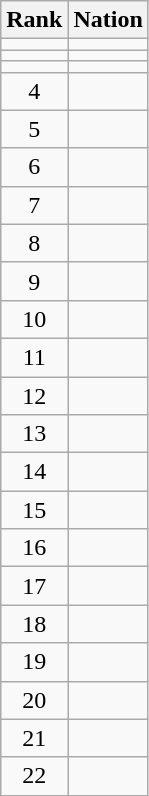<table class="wikitable sortable" style="text-align:left">
<tr>
<th>Rank</th>
<th>Nation</th>
</tr>
<tr>
<td align="center"></td>
<td></td>
</tr>
<tr>
<td align="center"></td>
<td></td>
</tr>
<tr>
<td align="center"></td>
<td></td>
</tr>
<tr>
<td align="center">4</td>
<td></td>
</tr>
<tr>
<td align="center">5</td>
<td></td>
</tr>
<tr>
<td align="center">6</td>
<td></td>
</tr>
<tr>
<td align="center">7</td>
<td></td>
</tr>
<tr>
<td align="center">8</td>
<td></td>
</tr>
<tr>
<td align="center">9</td>
<td></td>
</tr>
<tr>
<td align="center">10</td>
<td></td>
</tr>
<tr>
<td align="center">11</td>
<td></td>
</tr>
<tr>
<td align="center">12</td>
<td></td>
</tr>
<tr>
<td align="center">13</td>
<td></td>
</tr>
<tr>
<td align="center">14</td>
<td></td>
</tr>
<tr>
<td align="center">15</td>
<td></td>
</tr>
<tr>
<td align="center">16</td>
<td></td>
</tr>
<tr>
<td align="center">17</td>
<td></td>
</tr>
<tr>
<td align="center">18</td>
<td></td>
</tr>
<tr>
<td align="center">19</td>
<td></td>
</tr>
<tr>
<td align="center">20</td>
<td></td>
</tr>
<tr>
<td align="center">21</td>
<td></td>
</tr>
<tr>
<td align="center">22</td>
<td></td>
</tr>
</table>
